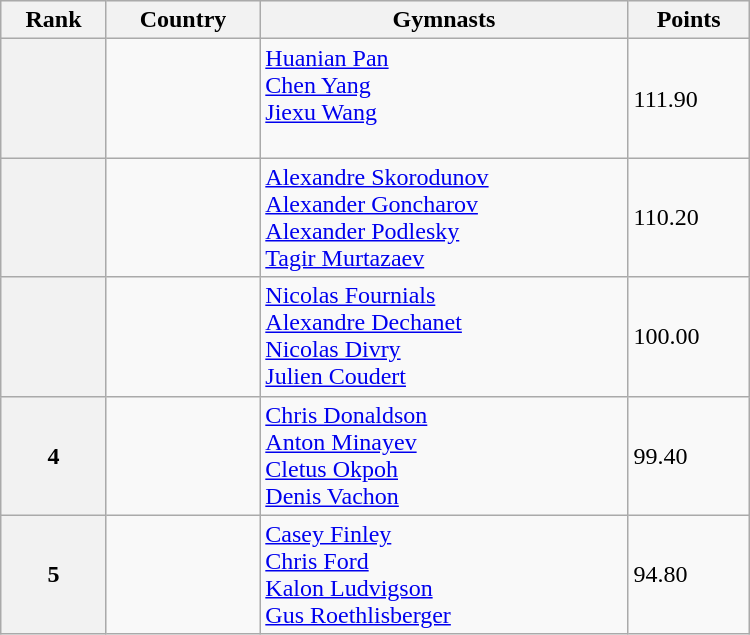<table class="wikitable" width=500>
<tr bgcolor="#efefef">
<th>Rank</th>
<th>Country</th>
<th>Gymnasts</th>
<th>Points</th>
</tr>
<tr>
<th></th>
<td></td>
<td><a href='#'>Huanian Pan</a> <br> <a href='#'>Chen Yang</a> <br> <a href='#'>Jiexu Wang</a> <br>  </td>
<td>111.90</td>
</tr>
<tr>
<th></th>
<td></td>
<td><a href='#'>Alexandre Skorodunov</a> <br> <a href='#'>Alexander Goncharov</a> <br> <a href='#'>Alexander Podlesky</a><br> <a href='#'>Tagir Murtazaev</a></td>
<td>110.20</td>
</tr>
<tr>
<th></th>
<td></td>
<td><a href='#'>Nicolas Fournials</a> <br> <a href='#'>Alexandre Dechanet</a> <br> <a href='#'>Nicolas Divry</a> <br> <a href='#'>Julien Coudert</a></td>
<td>100.00</td>
</tr>
<tr>
<th>4</th>
<td></td>
<td><a href='#'>Chris Donaldson</a> <br> <a href='#'>Anton Minayev</a> <br> <a href='#'>Cletus Okpoh</a> <br> <a href='#'>Denis Vachon</a></td>
<td>99.40</td>
</tr>
<tr>
<th>5</th>
<td></td>
<td><a href='#'>Casey Finley</a> <br> <a href='#'>Chris Ford</a> <br> <a href='#'>Kalon Ludvigson</a> <br> <a href='#'>Gus Roethlisberger</a></td>
<td>94.80</td>
</tr>
</table>
